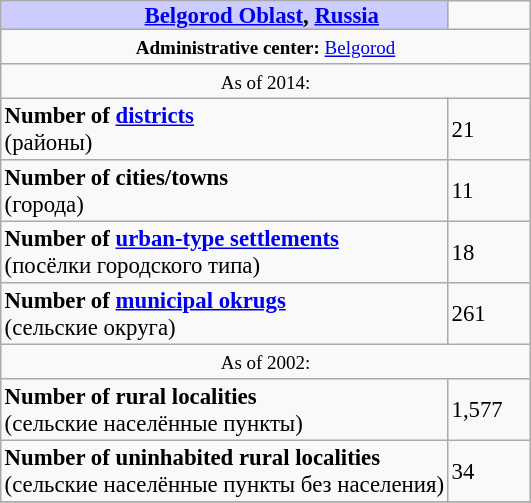<table border=1 align="right" cellpadding=2 cellspacing=0 style="margin: 0 0 1em 1em; background: #f9f9f9; border: 1px #aaa solid; border-collapse: collapse; font-size: 95%;">
<tr>
<th bgcolor="#ccccff" style="padding:0 0 0 50px;"><a href='#'>Belgorod Oblast</a>, <a href='#'>Russia</a></th>
<td width="50px"></td>
</tr>
<tr>
<td colspan=2 align="center"><small><strong>Administrative center:</strong> <a href='#'>Belgorod</a></small></td>
</tr>
<tr>
<td colspan=2 align="center"><small>As of 2014:</small></td>
</tr>
<tr>
<td><strong>Number of <a href='#'>districts</a></strong><br>(районы)</td>
<td>21</td>
</tr>
<tr>
<td><strong>Number of cities/towns</strong><br>(города)</td>
<td>11</td>
</tr>
<tr>
<td><strong>Number of <a href='#'>urban-type settlements</a></strong><br>(посёлки городского типа)</td>
<td>18</td>
</tr>
<tr>
<td><strong>Number of <a href='#'>municipal okrugs</a></strong><br>(сельские округа)</td>
<td>261</td>
</tr>
<tr>
<td colspan=2 align="center"><small>As of 2002:</small></td>
</tr>
<tr>
<td><strong>Number of rural localities</strong><br>(сельские населённые пункты)</td>
<td>1,577</td>
</tr>
<tr>
<td><strong>Number of uninhabited rural localities</strong><br>(сельские населённые пункты без населения)</td>
<td>34</td>
</tr>
<tr>
</tr>
</table>
